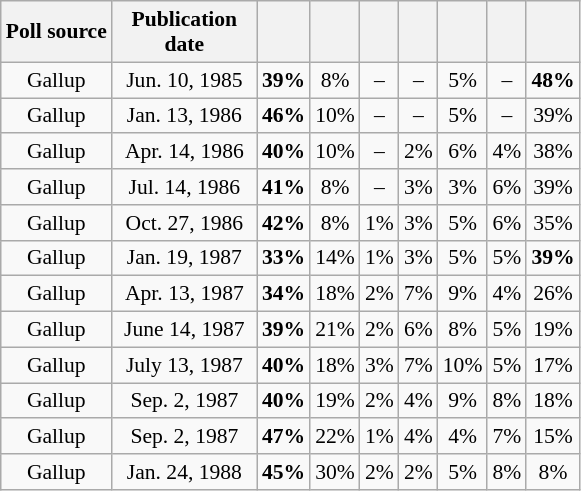<table class="wikitable" style="font-size:90%;text-align:center;">
<tr>
<th>Poll source</th>
<th style="width:90px;">Publication date</th>
<th></th>
<th></th>
<th></th>
<th></th>
<th></th>
<th></th>
<th></th>
</tr>
<tr>
<td>Gallup</td>
<td>Jun. 10, 1985</td>
<td><strong>39%</strong></td>
<td>8%</td>
<td>–</td>
<td>–</td>
<td>5%</td>
<td>–</td>
<td><strong>48%</strong></td>
</tr>
<tr>
<td>Gallup</td>
<td>Jan. 13, 1986</td>
<td><strong>46%</strong></td>
<td>10%</td>
<td>–</td>
<td>–</td>
<td>5%</td>
<td>–</td>
<td>39%</td>
</tr>
<tr>
<td>Gallup</td>
<td>Apr. 14, 1986</td>
<td><strong>40%</strong></td>
<td>10%</td>
<td>–</td>
<td>2%</td>
<td>6%</td>
<td>4%</td>
<td>38%</td>
</tr>
<tr>
<td>Gallup</td>
<td>Jul. 14, 1986</td>
<td><strong>41%</strong></td>
<td>8%</td>
<td>–</td>
<td>3%</td>
<td>3%</td>
<td>6%</td>
<td>39%</td>
</tr>
<tr>
<td>Gallup</td>
<td>Oct. 27, 1986</td>
<td><strong>42%</strong></td>
<td>8%</td>
<td>1%</td>
<td>3%</td>
<td>5%</td>
<td>6%</td>
<td>35%</td>
</tr>
<tr>
<td>Gallup</td>
<td>Jan. 19, 1987</td>
<td><strong>33%</strong></td>
<td>14%</td>
<td>1%</td>
<td>3%</td>
<td>5%</td>
<td>5%</td>
<td><strong>39%</strong></td>
</tr>
<tr>
<td>Gallup</td>
<td>Apr. 13, 1987</td>
<td><strong>34%</strong></td>
<td>18%</td>
<td>2%</td>
<td>7%</td>
<td>9%</td>
<td>4%</td>
<td>26%</td>
</tr>
<tr>
<td>Gallup</td>
<td>June 14, 1987</td>
<td><strong>39%</strong></td>
<td>21%</td>
<td>2%</td>
<td>6%</td>
<td>8%</td>
<td>5%</td>
<td>19%</td>
</tr>
<tr>
<td>Gallup</td>
<td>July 13, 1987</td>
<td><strong>40%</strong></td>
<td>18%</td>
<td>3%</td>
<td>7%</td>
<td>10%</td>
<td>5%</td>
<td>17%</td>
</tr>
<tr>
<td>Gallup</td>
<td>Sep. 2, 1987</td>
<td><strong>40%</strong></td>
<td>19%</td>
<td>2%</td>
<td>4%</td>
<td>9%</td>
<td>8%</td>
<td>18%</td>
</tr>
<tr>
<td>Gallup</td>
<td>Sep. 2, 1987</td>
<td><strong>47%</strong></td>
<td>22%</td>
<td>1%</td>
<td>4%</td>
<td>4%</td>
<td>7%</td>
<td>15%</td>
</tr>
<tr>
<td>Gallup</td>
<td>Jan. 24, 1988</td>
<td><strong>45%</strong></td>
<td>30%</td>
<td>2%</td>
<td>2%</td>
<td>5%</td>
<td>8%</td>
<td>8%</td>
</tr>
</table>
